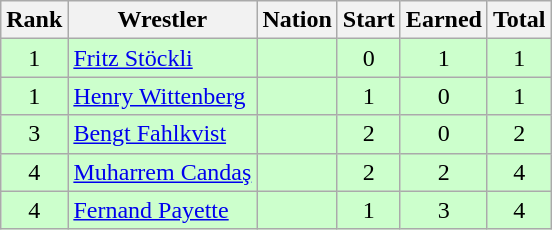<table class="wikitable sortable" style="text-align:center;">
<tr>
<th>Rank</th>
<th>Wrestler</th>
<th>Nation</th>
<th>Start</th>
<th>Earned</th>
<th>Total</th>
</tr>
<tr style="background:#cfc;">
<td>1</td>
<td align=left><a href='#'>Fritz Stöckli</a></td>
<td align=left></td>
<td>0</td>
<td>1</td>
<td>1</td>
</tr>
<tr style="background:#cfc;">
<td>1</td>
<td align=left><a href='#'>Henry Wittenberg</a></td>
<td align=left></td>
<td>1</td>
<td>0</td>
<td>1</td>
</tr>
<tr style="background:#cfc;">
<td>3</td>
<td align=left><a href='#'>Bengt Fahlkvist</a></td>
<td align=left></td>
<td>2</td>
<td>0</td>
<td>2</td>
</tr>
<tr style="background:#cfc;">
<td>4</td>
<td align=left><a href='#'>Muharrem Candaş</a></td>
<td align=left></td>
<td>2</td>
<td>2</td>
<td>4</td>
</tr>
<tr style="background:#cfc;">
<td>4</td>
<td align=left><a href='#'>Fernand Payette</a></td>
<td align=left></td>
<td>1</td>
<td>3</td>
<td>4</td>
</tr>
</table>
